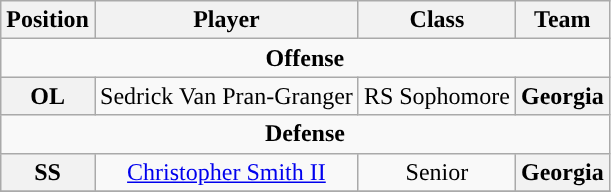<table class="wikitable">
<tr>
<th>Position</th>
<th>Player</th>
<th>Class</th>
<th>Team</th>
</tr>
<tr>
<td colspan="4" style="text-align:center; "><strong>Offense</strong></td>
</tr>
<tr style="text-align:center;">
<th rowspan="1">OL</th>
<td>Sedrick Van Pran-Granger</td>
<td>RS Sophomore</td>
<th style=>Georgia</th>
</tr>
<tr>
<td colspan="4" style="text-align:center; "><strong>Defense</strong></td>
</tr>
<tr style="text-align:center;">
<th rowspan="1">SS</th>
<td><a href='#'>Christopher Smith II</a></td>
<td>Senior</td>
<th style=>Georgia</th>
</tr>
<tr>
</tr>
</table>
